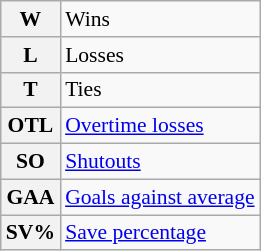<table class="wikitable" style="font-size:90%;">
<tr>
<th>W</th>
<td>Wins</td>
</tr>
<tr>
<th>L</th>
<td>Losses</td>
</tr>
<tr>
<th>T</th>
<td>Ties</td>
</tr>
<tr>
<th>OTL </th>
<td><a href='#'>Overtime losses</a></td>
</tr>
<tr>
<th>SO</th>
<td><a href='#'>Shutouts</a></td>
</tr>
<tr>
<th>GAA</th>
<td><a href='#'>Goals against average</a></td>
</tr>
<tr>
<th>SV%</th>
<td><a href='#'>Save percentage</a></td>
</tr>
</table>
